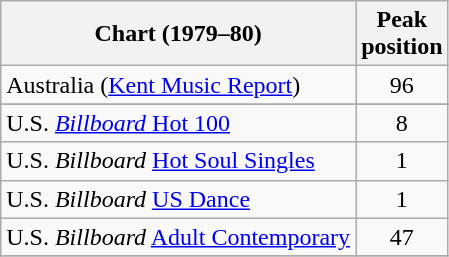<table class="wikitable sortable">
<tr>
<th>Chart (1979–80)</th>
<th>Peak <br>position</th>
</tr>
<tr>
<td>Australia (<a href='#'>Kent Music Report</a>)</td>
<td align="center">96</td>
</tr>
<tr>
</tr>
<tr>
<td>U.S. <a href='#'><em>Billboard</em> Hot 100</a></td>
<td align="center">8</td>
</tr>
<tr>
<td>U.S. <em>Billboard</em> <a href='#'>Hot Soul Singles</a></td>
<td align="center">1</td>
</tr>
<tr>
<td>U.S. <em>Billboard</em> <a href='#'>US Dance</a></td>
<td align="center">1</td>
</tr>
<tr>
<td>U.S. <em>Billboard</em> <a href='#'>Adult Contemporary</a></td>
<td align="center">47</td>
</tr>
<tr>
</tr>
</table>
